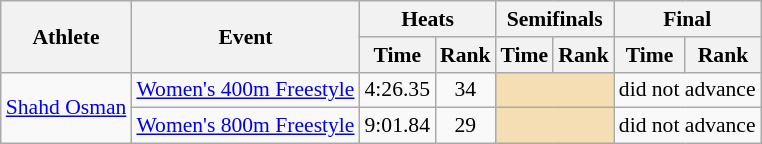<table class=wikitable style="font-size:90%">
<tr>
<th rowspan="2">Athlete</th>
<th rowspan="2">Event</th>
<th colspan="2">Heats</th>
<th colspan="2">Semifinals</th>
<th colspan="2">Final</th>
</tr>
<tr>
<th>Time</th>
<th>Rank</th>
<th>Time</th>
<th>Rank</th>
<th>Time</th>
<th>Rank</th>
</tr>
<tr>
<td rowspan="2"><a href='#'>Shahd Osman</a></td>
<td><a href='#'>Women's 400m Freestyle</a></td>
<td align=center>4:26.35</td>
<td align=center>34</td>
<td colspan= 2 bgcolor="wheat"></td>
<td align=center colspan=2>did not advance</td>
</tr>
<tr>
<td><a href='#'>Women's 800m Freestyle</a></td>
<td align=center>9:01.84</td>
<td align=center>29</td>
<td colspan= 2 bgcolor="wheat"></td>
<td align=center colspan=4>did not advance</td>
</tr>
</table>
